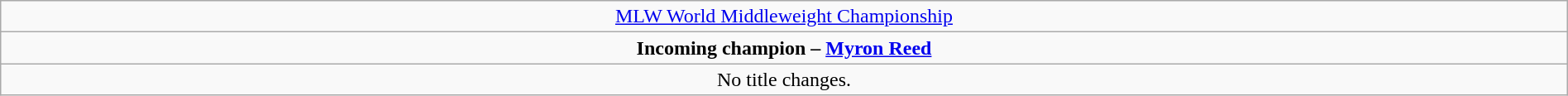<table class="wikitable" style="text-align:center; width:100%;">
<tr>
<td colspan="5" style="text-align: center;"><a href='#'>MLW World Middleweight Championship</a></td>
</tr>
<tr>
<td colspan="5" style="text-align: center;"><strong>Incoming champion – <a href='#'>Myron Reed</a></strong></td>
</tr>
<tr>
<td colspan="5">No title changes.</td>
</tr>
</table>
